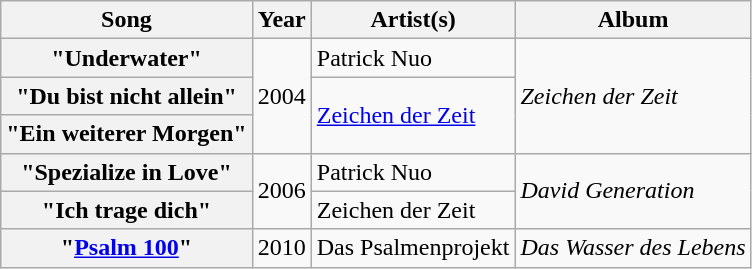<table class="wikitable plainrowheaders">
<tr>
<th align="center">Song</th>
<th align="center">Year</th>
<th align="center">Artist(s)</th>
<th align="center">Album</th>
</tr>
<tr>
<th scope="row">"Underwater"</th>
<td rowspan="3">2004</td>
<td>Patrick Nuo</td>
<td rowspan="3"><em>Zeichen der Zeit</em></td>
</tr>
<tr>
<th scope="row">"Du bist nicht allein"</th>
<td rowspan="2"><a href='#'>Zeichen der Zeit</a></td>
</tr>
<tr>
<th scope="row">"Ein weiterer Morgen"</th>
</tr>
<tr>
<th scope="row">"Spezialize in Love"</th>
<td rowspan="2">2006</td>
<td>Patrick Nuo</td>
<td rowspan="2"><em>David Generation</em></td>
</tr>
<tr>
<th scope="row">"Ich trage dich"</th>
<td>Zeichen der Zeit</td>
</tr>
<tr>
<th scope="row">"<a href='#'>Psalm 100</a>"</th>
<td>2010</td>
<td>Das Psalmenprojekt</td>
<td><em>Das Wasser des Lebens</em></td>
</tr>
</table>
